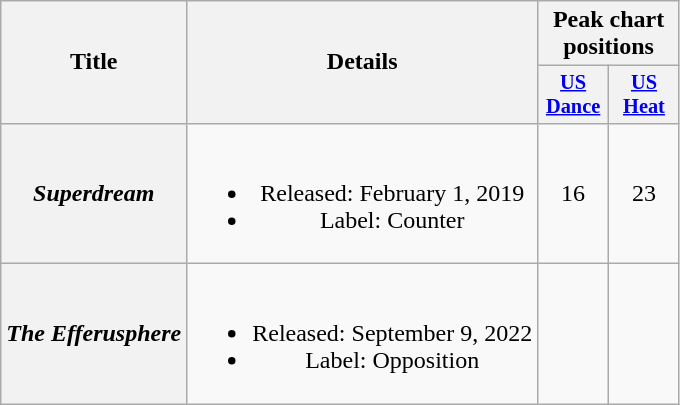<table class="wikitable plainrowheaders" style="text-align:center;">
<tr>
<th scope="col" rowspan="2">Title</th>
<th scope="col" rowspan="2">Details</th>
<th scope="col" colspan="2">Peak chart positions</th>
</tr>
<tr>
<th scope="col" style="width:3em;font-size:85%;"><a href='#'>US<br>Dance</a><br></th>
<th scope="col" style="width:3em;font-size:85%;"><a href='#'>US<br>Heat</a><br></th>
</tr>
<tr>
<th scope="row"><em>Superdream</em></th>
<td><br><ul><li>Released: February 1, 2019</li><li>Label: Counter</li></ul></td>
<td>16</td>
<td>23</td>
</tr>
<tr>
<th scope="row"><em>The Efferusphere</em></th>
<td><br><ul><li>Released: September 9, 2022</li><li>Label: Opposition</li></ul></td>
<td></td>
<td></td>
</tr>
</table>
